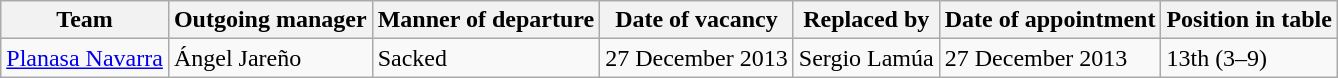<table class="wikitable sortable">
<tr>
<th>Team</th>
<th>Outgoing manager</th>
<th>Manner of departure</th>
<th>Date of vacancy</th>
<th>Replaced by</th>
<th>Date of appointment</th>
<th>Position in table</th>
</tr>
<tr>
<td><a href='#'>Planasa Navarra</a></td>
<td> Ángel Jareño</td>
<td>Sacked</td>
<td>27 December 2013</td>
<td> Sergio Lamúa</td>
<td>27 December 2013</td>
<td>13th (3–9)</td>
</tr>
</table>
